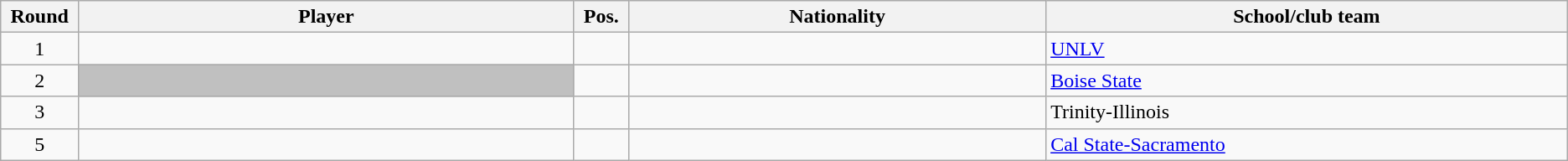<table class="wikitable sortable">
<tr>
<th width="1%">Round</th>
<th width="19%">Player</th>
<th width="1%">Pos.</th>
<th width="16%">Nationality</th>
<th width="20%">School/club team</th>
</tr>
<tr>
<td align=center>1</td>
<td></td>
<td></td>
<td></td>
<td><a href='#'>UNLV</a></td>
</tr>
<tr>
<td align=center>2</td>
<td bgcolor="#C0C0C0"></td>
<td></td>
<td></td>
<td><a href='#'>Boise State</a></td>
</tr>
<tr>
<td align=center>3</td>
<td></td>
<td></td>
<td></td>
<td>Trinity-Illinois</td>
</tr>
<tr>
<td align=center>5</td>
<td></td>
<td></td>
<td></td>
<td><a href='#'>Cal State-Sacramento</a></td>
</tr>
</table>
